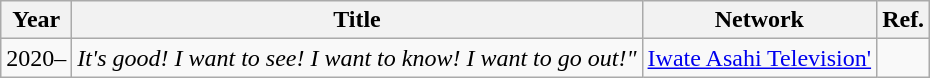<table class="wikitable">
<tr>
<th>Year</th>
<th>Title</th>
<th>Network</th>
<th>Ref.</th>
</tr>
<tr>
<td>2020–</td>
<td><em>It's good! I want to see! I want to know! I want to go out!"</em></td>
<td><a href='#'>Iwate Asahi Television'</a></td>
<td></td>
</tr>
</table>
